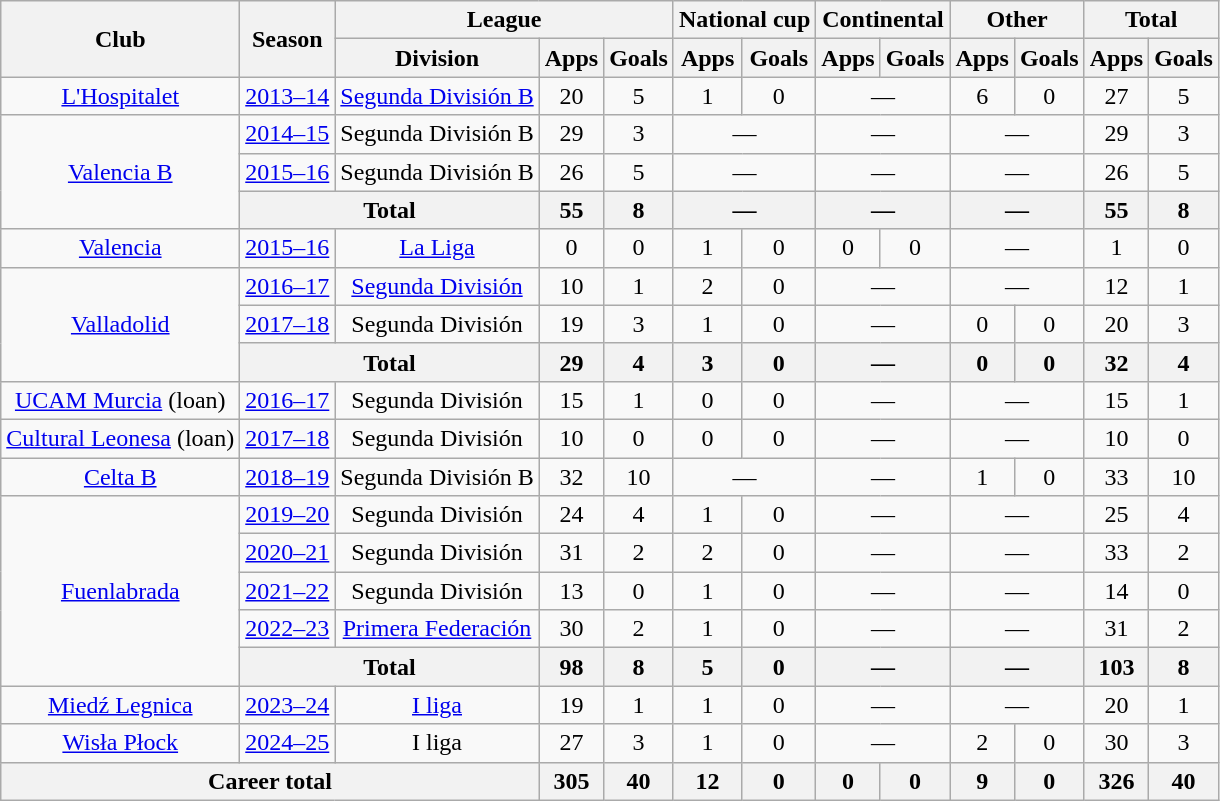<table class="wikitable" style="text-align: center;">
<tr>
<th rowspan="2">Club</th>
<th rowspan="2">Season</th>
<th colspan="3">League</th>
<th colspan="2">National cup</th>
<th colspan="2">Continental</th>
<th colspan="2">Other</th>
<th colspan="2">Total</th>
</tr>
<tr>
<th>Division</th>
<th>Apps</th>
<th>Goals</th>
<th>Apps</th>
<th>Goals</th>
<th>Apps</th>
<th>Goals</th>
<th>Apps</th>
<th>Goals</th>
<th>Apps</th>
<th>Goals</th>
</tr>
<tr>
<td><a href='#'>L'Hospitalet</a></td>
<td><a href='#'>2013–14</a></td>
<td><a href='#'>Segunda División B</a></td>
<td>20</td>
<td>5</td>
<td>1</td>
<td>0</td>
<td colspan="2">—</td>
<td>6</td>
<td>0</td>
<td>27</td>
<td>5</td>
</tr>
<tr>
<td rowspan="3"><a href='#'>Valencia B</a></td>
<td><a href='#'>2014–15</a></td>
<td>Segunda División B</td>
<td>29</td>
<td>3</td>
<td colspan="2">—</td>
<td colspan="2">—</td>
<td colspan="2">—</td>
<td>29</td>
<td>3</td>
</tr>
<tr>
<td><a href='#'>2015–16</a></td>
<td>Segunda División B</td>
<td>26</td>
<td>5</td>
<td colspan="2">—</td>
<td colspan="2">—</td>
<td colspan="2">—</td>
<td>26</td>
<td>5</td>
</tr>
<tr>
<th colspan="2">Total</th>
<th>55</th>
<th>8</th>
<th colspan="2">—</th>
<th colspan="2">—</th>
<th colspan="2">—</th>
<th>55</th>
<th>8</th>
</tr>
<tr>
<td><a href='#'>Valencia</a></td>
<td><a href='#'>2015–16</a></td>
<td><a href='#'>La Liga</a></td>
<td>0</td>
<td>0</td>
<td>1</td>
<td>0</td>
<td>0</td>
<td>0</td>
<td colspan="2">—</td>
<td>1</td>
<td>0</td>
</tr>
<tr>
<td rowspan="3"><a href='#'>Valladolid</a></td>
<td><a href='#'>2016–17</a></td>
<td><a href='#'>Segunda División</a></td>
<td>10</td>
<td>1</td>
<td>2</td>
<td>0</td>
<td colspan="2">—</td>
<td colspan="2">—</td>
<td>12</td>
<td>1</td>
</tr>
<tr>
<td><a href='#'>2017–18</a></td>
<td>Segunda División</td>
<td>19</td>
<td>3</td>
<td>1</td>
<td>0</td>
<td colspan="2">—</td>
<td>0</td>
<td>0</td>
<td>20</td>
<td>3</td>
</tr>
<tr>
<th colspan="2">Total</th>
<th>29</th>
<th>4</th>
<th>3</th>
<th>0</th>
<th colspan="2">—</th>
<th>0</th>
<th>0</th>
<th>32</th>
<th>4</th>
</tr>
<tr>
<td><a href='#'>UCAM Murcia</a> (loan)</td>
<td><a href='#'>2016–17</a></td>
<td>Segunda División</td>
<td>15</td>
<td>1</td>
<td>0</td>
<td>0</td>
<td colspan="2">—</td>
<td colspan="2">—</td>
<td>15</td>
<td>1</td>
</tr>
<tr>
<td><a href='#'>Cultural Leonesa</a> (loan)</td>
<td><a href='#'>2017–18</a></td>
<td>Segunda División</td>
<td>10</td>
<td>0</td>
<td>0</td>
<td>0</td>
<td colspan="2">—</td>
<td colspan="2">—</td>
<td>10</td>
<td>0</td>
</tr>
<tr>
<td><a href='#'>Celta B</a></td>
<td><a href='#'>2018–19</a></td>
<td>Segunda División B</td>
<td>32</td>
<td>10</td>
<td colspan="2">—</td>
<td colspan="2">—</td>
<td>1</td>
<td>0</td>
<td>33</td>
<td>10</td>
</tr>
<tr>
<td rowspan="5"><a href='#'>Fuenlabrada</a></td>
<td><a href='#'>2019–20</a></td>
<td>Segunda División</td>
<td>24</td>
<td>4</td>
<td>1</td>
<td>0</td>
<td colspan="2">—</td>
<td colspan="2">—</td>
<td>25</td>
<td>4</td>
</tr>
<tr>
<td><a href='#'>2020–21</a></td>
<td>Segunda División</td>
<td>31</td>
<td>2</td>
<td>2</td>
<td>0</td>
<td colspan="2">—</td>
<td colspan="2">—</td>
<td>33</td>
<td>2</td>
</tr>
<tr>
<td><a href='#'>2021–22</a></td>
<td>Segunda División</td>
<td>13</td>
<td>0</td>
<td>1</td>
<td>0</td>
<td colspan="2">—</td>
<td colspan="2">—</td>
<td>14</td>
<td>0</td>
</tr>
<tr>
<td><a href='#'>2022–23</a></td>
<td><a href='#'>Primera Federación</a></td>
<td>30</td>
<td>2</td>
<td>1</td>
<td>0</td>
<td colspan="2">—</td>
<td colspan="2">—</td>
<td>31</td>
<td>2</td>
</tr>
<tr>
<th colspan="2">Total</th>
<th>98</th>
<th>8</th>
<th>5</th>
<th>0</th>
<th colspan="2">—</th>
<th colspan="2">—</th>
<th>103</th>
<th>8</th>
</tr>
<tr>
<td><a href='#'>Miedź Legnica</a></td>
<td><a href='#'>2023–24</a></td>
<td><a href='#'>I liga</a></td>
<td>19</td>
<td>1</td>
<td>1</td>
<td>0</td>
<td colspan="2">—</td>
<td colspan="2">—</td>
<td>20</td>
<td>1</td>
</tr>
<tr>
<td><a href='#'>Wisła Płock</a></td>
<td><a href='#'>2024–25</a></td>
<td>I liga</td>
<td>27</td>
<td>3</td>
<td>1</td>
<td>0</td>
<td colspan="2">—</td>
<td>2</td>
<td>0</td>
<td>30</td>
<td>3</td>
</tr>
<tr>
<th colspan="3">Career total</th>
<th>305</th>
<th>40</th>
<th>12</th>
<th>0</th>
<th>0</th>
<th>0</th>
<th>9</th>
<th>0</th>
<th>326</th>
<th>40</th>
</tr>
</table>
